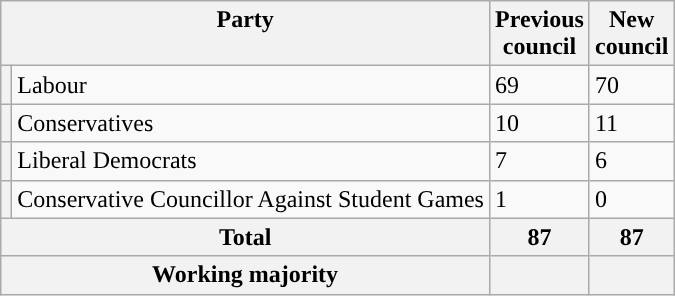<table class="wikitable">
<tr>
<th valign=top colspan="2" style="width: 230px">Party</th>
<th valign=top style="width: 30px">Previous council</th>
<th valign=top style="width: 30px">New council</th>
</tr>
<tr>
<th style="background-color: "></th>
<td>Labour</td>
<td>69</td>
<td>70</td>
</tr>
<tr>
<th style="background-color: "></th>
<td>Conservatives</td>
<td>10</td>
<td>11</td>
</tr>
<tr>
<th style="background-color: "></th>
<td>Liberal Democrats</td>
<td>7</td>
<td>6</td>
</tr>
<tr>
<th style="background-color: "></th>
<td>Conservative Councillor Against Student Games</td>
<td>1</td>
<td>0</td>
</tr>
<tr>
<th colspan=2>Total</th>
<th style="text-align: center">87</th>
<th colspan=3>87</th>
</tr>
<tr>
<th colspan=2>Working majority</th>
<th></th>
<th></th>
</tr>
</table>
